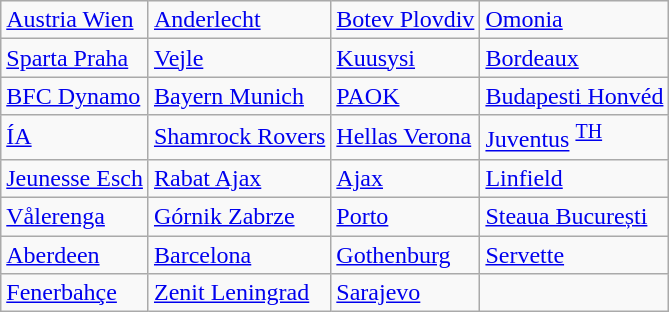<table class="wikitable">
<tr>
<td> <a href='#'>Austria Wien</a> </td>
<td> <a href='#'>Anderlecht</a> </td>
<td> <a href='#'>Botev Plovdiv</a> </td>
<td> <a href='#'>Omonia</a> </td>
</tr>
<tr>
<td> <a href='#'>Sparta Praha</a> </td>
<td> <a href='#'>Vejle</a> </td>
<td> <a href='#'>Kuusysi</a> </td>
<td> <a href='#'>Bordeaux</a> </td>
</tr>
<tr>
<td> <a href='#'>BFC Dynamo</a> </td>
<td> <a href='#'>Bayern Munich</a> </td>
<td> <a href='#'>PAOK</a> </td>
<td> <a href='#'>Budapesti Honvéd</a> </td>
</tr>
<tr>
<td> <a href='#'>ÍA</a> </td>
<td> <a href='#'>Shamrock Rovers</a> </td>
<td> <a href='#'>Hellas Verona</a> </td>
<td> <a href='#'>Juventus</a> <sup><a href='#'>TH</a></sup></td>
</tr>
<tr>
<td> <a href='#'>Jeunesse Esch</a> </td>
<td> <a href='#'>Rabat Ajax</a> </td>
<td> <a href='#'>Ajax</a> </td>
<td> <a href='#'>Linfield</a> </td>
</tr>
<tr>
<td> <a href='#'>Vålerenga</a> </td>
<td> <a href='#'>Górnik Zabrze</a> </td>
<td> <a href='#'>Porto</a> </td>
<td> <a href='#'>Steaua București</a> </td>
</tr>
<tr>
<td> <a href='#'>Aberdeen</a> </td>
<td> <a href='#'>Barcelona</a> </td>
<td> <a href='#'>Gothenburg</a> </td>
<td> <a href='#'>Servette</a> </td>
</tr>
<tr>
<td> <a href='#'>Fenerbahçe</a> </td>
<td> <a href='#'>Zenit Leningrad</a> </td>
<td> <a href='#'>Sarajevo</a> </td>
</tr>
</table>
